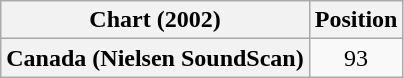<table class="wikitable plainrowheaders" style="text-align:center">
<tr>
<th>Chart (2002)</th>
<th>Position</th>
</tr>
<tr>
<th scope="row">Canada (Nielsen SoundScan)</th>
<td>93</td>
</tr>
</table>
